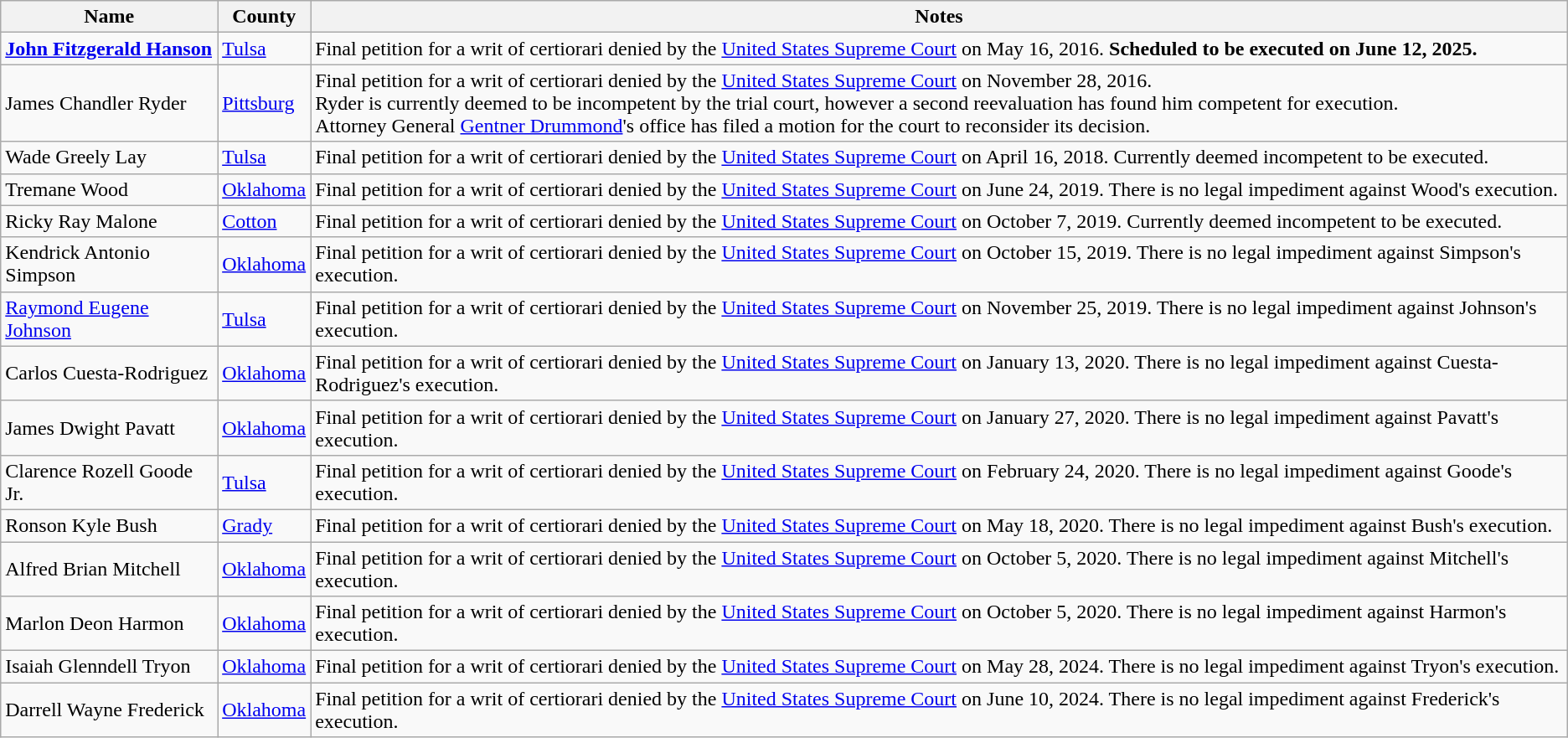<table class="wikitable sortable">
<tr>
<th>Name</th>
<th>County</th>
<th>Notes</th>
</tr>
<tr>
<td><strong><a href='#'>John Fitzgerald Hanson</a></strong></td>
<td><a href='#'>Tulsa</a></td>
<td>Final petition for a writ of certiorari denied by the <a href='#'>United States Supreme Court</a> on May 16, 2016. <strong>Scheduled to be executed on June 12, 2025.</strong></td>
</tr>
<tr>
<td>James Chandler Ryder</td>
<td><a href='#'>Pittsburg</a></td>
<td>Final petition for a writ of certiorari denied by the <a href='#'>United States Supreme Court</a> on November 28, 2016.<br> Ryder is currently deemed to be incompetent by the trial court, however a second reevaluation has found him competent for execution. <br>Attorney General <a href='#'>Gentner Drummond</a>'s office has filed a motion for the court to reconsider its decision.</td>
</tr>
<tr>
<td>Wade Greely Lay</td>
<td><a href='#'>Tulsa</a></td>
<td>Final petition for a writ of certiorari denied by the <a href='#'>United States Supreme Court</a> on April 16, 2018. Currently deemed incompetent to be executed.</td>
</tr>
<tr>
<td>Tremane Wood</td>
<td><a href='#'>Oklahoma</a></td>
<td>Final petition for a writ of certiorari denied by the <a href='#'>United States Supreme Court</a> on June 24, 2019. There is no legal impediment against Wood's execution.</td>
</tr>
<tr>
<td>Ricky Ray Malone</td>
<td><a href='#'>Cotton</a></td>
<td>Final petition for a writ of certiorari denied by the <a href='#'>United States Supreme Court</a> on October 7, 2019. Currently deemed incompetent to be executed.</td>
</tr>
<tr>
<td>Kendrick Antonio Simpson</td>
<td><a href='#'>Oklahoma</a></td>
<td>Final petition for a writ of certiorari denied by the <a href='#'>United States Supreme Court</a> on October 15, 2019. There is no legal impediment against Simpson's execution.</td>
</tr>
<tr>
<td><a href='#'>Raymond Eugene Johnson</a></td>
<td><a href='#'>Tulsa</a></td>
<td>Final petition for a writ of certiorari denied by the <a href='#'>United States Supreme Court</a> on November 25, 2019. There is no legal impediment against Johnson's execution.</td>
</tr>
<tr>
<td>Carlos Cuesta-Rodriguez</td>
<td><a href='#'>Oklahoma</a></td>
<td>Final petition for a writ of certiorari denied by the <a href='#'>United States Supreme Court</a> on January 13, 2020. There is no legal impediment against Cuesta-Rodriguez's execution.</td>
</tr>
<tr>
<td>James Dwight Pavatt</td>
<td><a href='#'>Oklahoma</a></td>
<td>Final petition for a writ of certiorari denied by the <a href='#'>United States Supreme Court</a> on January 27, 2020. There is no legal impediment against Pavatt's execution.</td>
</tr>
<tr>
<td>Clarence Rozell Goode Jr.</td>
<td><a href='#'>Tulsa</a></td>
<td>Final petition for a writ of certiorari denied by the <a href='#'>United States Supreme Court</a> on February 24, 2020. There is no legal impediment against Goode's execution.</td>
</tr>
<tr>
<td>Ronson Kyle Bush</td>
<td><a href='#'>Grady</a></td>
<td>Final petition for a writ of certiorari denied by the <a href='#'>United States Supreme Court</a> on May 18, 2020. There is no legal impediment against Bush's execution.</td>
</tr>
<tr>
<td>Alfred Brian Mitchell</td>
<td><a href='#'>Oklahoma</a></td>
<td>Final petition for a writ of certiorari denied by the <a href='#'>United States Supreme Court</a> on October 5, 2020. There is no legal impediment against Mitchell's execution.</td>
</tr>
<tr>
<td>Marlon Deon Harmon</td>
<td><a href='#'>Oklahoma</a></td>
<td>Final petition for a writ of certiorari denied by the <a href='#'>United States Supreme Court</a> on October 5, 2020. There is no legal impediment against Harmon's execution.</td>
</tr>
<tr>
<td>Isaiah Glenndell Tryon</td>
<td><a href='#'>Oklahoma</a></td>
<td>Final petition for a writ of certiorari denied by the <a href='#'>United States Supreme Court</a> on May 28, 2024. There is no legal impediment against Tryon's execution.</td>
</tr>
<tr>
<td>Darrell Wayne Frederick</td>
<td><a href='#'>Oklahoma</a></td>
<td>Final petition for a writ of certiorari denied by the <a href='#'>United States Supreme Court</a> on June 10, 2024. There is no legal impediment against Frederick's execution.</td>
</tr>
</table>
